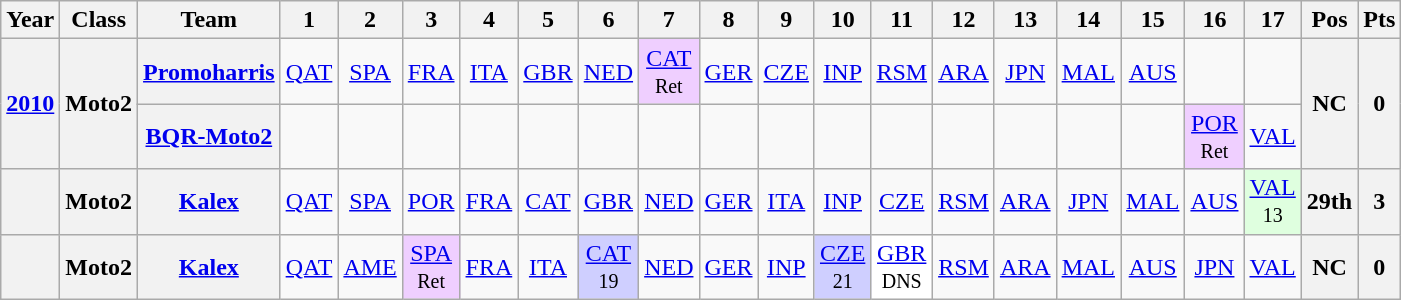<table class="wikitable" style="text-align:center;">
<tr>
<th>Year</th>
<th>Class</th>
<th>Team</th>
<th>1</th>
<th>2</th>
<th>3</th>
<th>4</th>
<th>5</th>
<th>6</th>
<th>7</th>
<th>8</th>
<th>9</th>
<th>10</th>
<th>11</th>
<th>12</th>
<th>13</th>
<th>14</th>
<th>15</th>
<th>16</th>
<th>17</th>
<th>Pos</th>
<th>Pts</th>
</tr>
<tr>
<th rowspan=2><a href='#'>2010</a></th>
<th rowspan=2>Moto2</th>
<th><a href='#'>Promoharris</a></th>
<td><a href='#'>QAT</a></td>
<td><a href='#'>SPA</a></td>
<td><a href='#'>FRA</a></td>
<td><a href='#'>ITA</a></td>
<td><a href='#'>GBR</a></td>
<td><a href='#'>NED</a></td>
<td style="background:#efcfff;"><a href='#'>CAT</a><br><small>Ret</small></td>
<td><a href='#'>GER</a></td>
<td><a href='#'>CZE</a></td>
<td><a href='#'>INP</a></td>
<td><a href='#'>RSM</a></td>
<td><a href='#'>ARA</a></td>
<td><a href='#'>JPN</a></td>
<td><a href='#'>MAL</a></td>
<td><a href='#'>AUS</a></td>
<td></td>
<td></td>
<th rowspan=2>NC</th>
<th rowspan=2>0</th>
</tr>
<tr>
<th><a href='#'>BQR-Moto2</a></th>
<td></td>
<td></td>
<td></td>
<td></td>
<td></td>
<td></td>
<td></td>
<td></td>
<td></td>
<td></td>
<td></td>
<td></td>
<td></td>
<td></td>
<td></td>
<td style="background:#efcfff;"><a href='#'>POR</a><br><small>Ret</small></td>
<td><a href='#'>VAL</a></td>
</tr>
<tr>
<th></th>
<th>Moto2</th>
<th><a href='#'>Kalex</a></th>
<td><a href='#'>QAT</a></td>
<td><a href='#'>SPA</a></td>
<td><a href='#'>POR</a></td>
<td><a href='#'>FRA</a></td>
<td><a href='#'>CAT</a></td>
<td><a href='#'>GBR</a></td>
<td><a href='#'>NED</a></td>
<td><a href='#'>GER</a></td>
<td><a href='#'>ITA</a></td>
<td><a href='#'>INP</a></td>
<td><a href='#'>CZE</a></td>
<td><a href='#'>RSM</a></td>
<td><a href='#'>ARA</a></td>
<td><a href='#'>JPN</a></td>
<td><a href='#'>MAL</a></td>
<td><a href='#'>AUS</a></td>
<td style="background:#dfffdf;"><a href='#'>VAL</a><br><small>13</small></td>
<th>29th</th>
<th>3</th>
</tr>
<tr>
<th></th>
<th>Moto2</th>
<th><a href='#'>Kalex</a></th>
<td><a href='#'>QAT</a></td>
<td><a href='#'>AME</a></td>
<td style="background:#efcfff;"><a href='#'>SPA</a><br><small>Ret</small></td>
<td><a href='#'>FRA</a></td>
<td><a href='#'>ITA</a></td>
<td style="background:#CFCFFF;"><a href='#'>CAT</a><br><small>19</small></td>
<td><a href='#'>NED</a></td>
<td><a href='#'>GER</a></td>
<td><a href='#'>INP</a></td>
<td style="background:#CFCFFF;"><a href='#'>CZE</a><br><small>21</small></td>
<td style="background:#ffffff;"><a href='#'>GBR</a><br><small>DNS</small></td>
<td><a href='#'>RSM</a></td>
<td><a href='#'>ARA</a></td>
<td><a href='#'>MAL</a></td>
<td><a href='#'>AUS</a></td>
<td><a href='#'>JPN</a></td>
<td><a href='#'>VAL</a></td>
<th>NC</th>
<th>0</th>
</tr>
</table>
